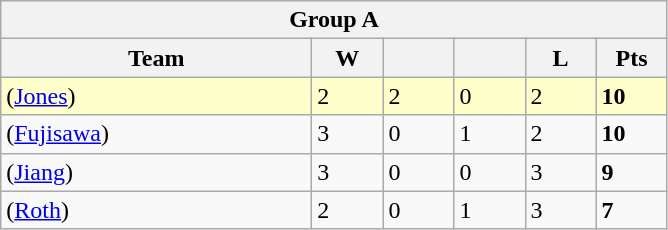<table class=wikitable>
<tr>
<th colspan=7>Group A</th>
</tr>
<tr>
<th width=200>Team</th>
<th width=40>W</th>
<th width=40></th>
<th width=40></th>
<th width=40>L</th>
<th width=40>Pts</th>
</tr>
<tr bgcolor=#ffffcc>
<td> (<a href='#'>Jones</a>)</td>
<td>2</td>
<td>2</td>
<td>0</td>
<td>2</td>
<td><strong>10</strong></td>
</tr>
<tr>
<td> (<a href='#'>Fujisawa</a>)</td>
<td>3</td>
<td>0</td>
<td>1</td>
<td>2</td>
<td><strong>10</strong></td>
</tr>
<tr>
<td> (<a href='#'>Jiang</a>)</td>
<td>3</td>
<td>0</td>
<td>0</td>
<td>3</td>
<td><strong>9</strong></td>
</tr>
<tr>
<td> (<a href='#'>Roth</a>)</td>
<td>2</td>
<td>0</td>
<td>1</td>
<td>3</td>
<td><strong>7</strong></td>
</tr>
</table>
